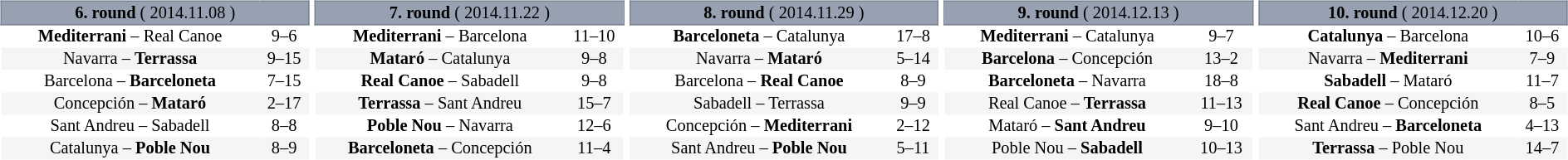<table width=100%>
<tr>
<td width=20% valign="top"><br><table border=0 cellspacing=0 cellpadding=1em style="font-size: 85%; border-collapse: collapse;" width=100%>
<tr>
<td colspan=5 bgcolor=#98A1B2 style="border:1px solid #7A8392;text-align:center;"><span><strong>6. round</strong> ( 2014.11.08 )</span></td>
</tr>
<tr align=center bgcolor=#FFFFFF>
<td><strong>Mediterrani</strong> – Real Canoe</td>
<td>9–6</td>
</tr>
<tr align=center bgcolor=#f5f5f5>
<td>Navarra – <strong>Terrassa</strong></td>
<td>9–15</td>
</tr>
<tr align=center bgcolor=#FFFFFF>
<td>Barcelona – <strong>Barceloneta</strong></td>
<td>7–15</td>
</tr>
<tr align=center bgcolor=#f5f5f5>
<td>Concepción – <strong>Mataró</strong></td>
<td>2–17</td>
</tr>
<tr align=center bgcolor=#FFFFFF>
<td>Sant Andreu – Sabadell</td>
<td>8–8</td>
</tr>
<tr align=center bgcolor=#f5f5f5>
<td>Catalunya – <strong>Poble Nou</strong></td>
<td>8–9</td>
</tr>
</table>
</td>
<td width=20% valign="top"><br><table border=0 cellspacing=0 cellpadding=1em style="font-size: 85%; border-collapse: collapse;" width=100%>
<tr>
<td colspan=5 bgcolor=#98A1B2 style="border:1px solid #7A8392;text-align:center;"><span><strong>7. round</strong> ( 2014.11.22 )</span></td>
</tr>
<tr align=center bgcolor=#FFFFFF>
<td><strong>Mediterrani</strong> – Barcelona</td>
<td>11–10</td>
</tr>
<tr align=center bgcolor=#f5f5f5>
<td><strong>Mataró</strong> – Catalunya</td>
<td>9–8</td>
</tr>
<tr align=center bgcolor=#FFFFFF>
<td><strong>Real Canoe</strong> – Sabadell</td>
<td>9–8</td>
</tr>
<tr align=center bgcolor=#f5f5f5>
<td><strong>Terrassa</strong> – Sant Andreu</td>
<td>15–7</td>
</tr>
<tr align=center bgcolor=#FFFFFF>
<td><strong>Poble Nou</strong> – Navarra</td>
<td>12–6</td>
</tr>
<tr align=center bgcolor=#f5f5f5>
<td><strong>Barceloneta</strong> – Concepción</td>
<td>11–4</td>
</tr>
</table>
</td>
<td width=20% valign="top"><br><table border=0 cellspacing=0 cellpadding=1em style="font-size: 85%; border-collapse: collapse;" width=100%>
<tr>
<td colspan=5 bgcolor=#98A1B2 style="border:1px solid #7A8392;text-align:center;"><span><strong>8. round</strong> ( 2014.11.29 )</span></td>
</tr>
<tr align=center bgcolor=#FFFFFF>
<td><strong>Barceloneta</strong> – Catalunya</td>
<td>17–8</td>
</tr>
<tr align=center bgcolor=#f5f5f5>
<td>Navarra – <strong>Mataró</strong></td>
<td>5–14</td>
</tr>
<tr align=center bgcolor=#FFFFFF>
<td>Barcelona – <strong>Real Canoe</strong></td>
<td>8–9</td>
</tr>
<tr align=center bgcolor=#f5f5f5>
<td>Sabadell – Terrassa</td>
<td>9–9</td>
</tr>
<tr align=center bgcolor=#FFFFFF>
<td>Concepción – <strong>Mediterrani</strong></td>
<td>2–12</td>
</tr>
<tr align=center bgcolor=#f5f5f5>
<td>Sant Andreu – <strong>Poble Nou</strong></td>
<td>5–11</td>
</tr>
</table>
</td>
<td width=20% valign="top"><br><table border=0 cellspacing=0 cellpadding=1em style="font-size: 85%; border-collapse: collapse;" width=100%>
<tr>
<td colspan=5 bgcolor=#98A1B2 style="border:1px solid #7A8392;text-align:center;"><span><strong>9. round</strong> ( 2014.12.13 )</span></td>
</tr>
<tr align=center bgcolor=#FFFFFF>
<td><strong>Mediterrani</strong> – Catalunya</td>
<td>9–7</td>
</tr>
<tr align=center bgcolor=#f5f5f5>
<td><strong>Barcelona</strong> – Concepción</td>
<td>13–2</td>
</tr>
<tr align=center bgcolor=#FFFFFF>
<td><strong>Barceloneta</strong> – Navarra</td>
<td>18–8</td>
</tr>
<tr align=center bgcolor=#f5f5f5>
<td>Real Canoe – <strong>Terrassa</strong></td>
<td>11–13</td>
</tr>
<tr align=center bgcolor=#FFFFFF>
<td>Mataró – <strong>Sant Andreu</strong></td>
<td>9–10</td>
</tr>
<tr align=center bgcolor=#f5f5f5>
<td>Poble Nou – <strong>Sabadell</strong></td>
<td>10–13</td>
</tr>
</table>
</td>
<td width=20% valign="top"><br><table border=0 cellspacing=0 cellpadding=1em style="font-size: 85%; border-collapse: collapse;" width=100%>
<tr>
<td colspan=5 bgcolor=#98A1B2 style="border:1px solid #7A8392;text-align:center;"><span><strong>10. round</strong> ( 2014.12.20 )</span></td>
</tr>
<tr align=center bgcolor=#FFFFFF>
<td><strong>Catalunya</strong> – Barcelona</td>
<td>10–6</td>
</tr>
<tr align=center bgcolor=#f5f5f5>
<td>Navarra – <strong>Mediterrani</strong></td>
<td>7–9</td>
</tr>
<tr align=center bgcolor=#FFFFFF>
<td><strong>Sabadell</strong> – Mataró</td>
<td>11–7</td>
</tr>
<tr align=center bgcolor=#f5f5f5>
<td><strong>Real Canoe</strong> – Concepción</td>
<td>8–5</td>
</tr>
<tr align=center bgcolor=#FFFFFF>
<td>Sant Andreu – <strong>Barceloneta</strong></td>
<td>4–13</td>
</tr>
<tr align=center bgcolor=#f5f5f5>
<td><strong>Terrassa</strong> – Poble Nou</td>
<td>14–7</td>
</tr>
</table>
</td>
</tr>
</table>
